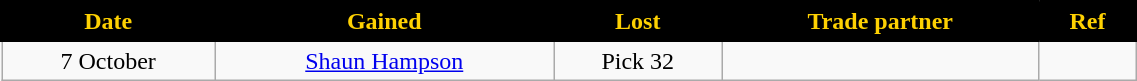<table class="wikitable" style="text-align:center; font-size:100%; width:60%;">
<tr>
<th style="background:black; color:#FED102; border: solid black 2px;">Date</th>
<th style="background:black; color:#FED102; border: solid black 2px;">Gained</th>
<th style="background:black; color:#FED102; border: solid black 2px;">Lost</th>
<th style="background:black; color:#FED102; border: solid black 2px;">Trade partner</th>
<th style="background:black; color:#FED102; border: solid black 2px;">Ref</th>
</tr>
<tr>
<td>7 October</td>
<td><a href='#'>Shaun Hampson</a></td>
<td>Pick 32</td>
<td></td>
<td></td>
</tr>
</table>
